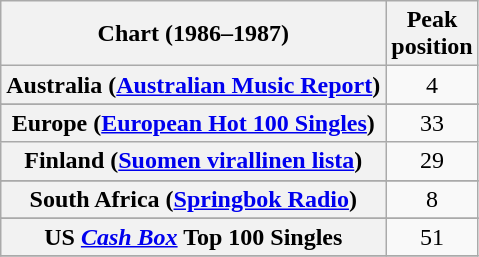<table class="wikitable sortable plainrowheaders" style="text-align:center">
<tr>
<th scope="col">Chart (1986–1987)</th>
<th scope="col">Peak<br>position</th>
</tr>
<tr>
<th scope="row">Australia (<a href='#'>Australian Music Report</a>)</th>
<td>4</td>
</tr>
<tr>
</tr>
<tr>
</tr>
<tr>
<th scope="row">Europe (<a href='#'>European Hot 100 Singles</a>)</th>
<td>33</td>
</tr>
<tr>
<th scope="row">Finland (<a href='#'>Suomen virallinen lista</a>)</th>
<td>29</td>
</tr>
<tr>
</tr>
<tr>
</tr>
<tr>
</tr>
<tr>
</tr>
<tr>
<th scope="row">South Africa (<a href='#'>Springbok Radio</a>)</th>
<td>8</td>
</tr>
<tr>
</tr>
<tr>
</tr>
<tr>
</tr>
<tr>
<th scope="row">US <em><a href='#'>Cash Box</a></em> Top 100 Singles</th>
<td>51</td>
</tr>
<tr>
</tr>
</table>
